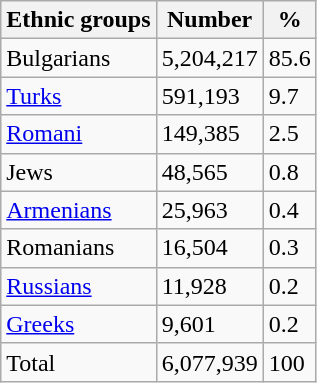<table class="wikitable">
<tr>
<th>Ethnic groups</th>
<th>Number</th>
<th>%</th>
</tr>
<tr>
<td>Bulgarians</td>
<td>5,204,217</td>
<td>85.6</td>
</tr>
<tr>
<td><a href='#'>Turks</a></td>
<td>591,193</td>
<td>9.7</td>
</tr>
<tr>
<td><a href='#'>Romani</a></td>
<td>149,385</td>
<td>2.5</td>
</tr>
<tr>
<td>Jews</td>
<td>48,565</td>
<td>0.8</td>
</tr>
<tr>
<td><a href='#'>Armenians</a></td>
<td>25,963</td>
<td>0.4</td>
</tr>
<tr>
<td>Romanians</td>
<td>16,504</td>
<td>0.3</td>
</tr>
<tr>
<td><a href='#'>Russians</a></td>
<td>11,928</td>
<td>0.2</td>
</tr>
<tr>
<td><a href='#'>Greeks</a></td>
<td>9,601</td>
<td>0.2</td>
</tr>
<tr>
<td>Total</td>
<td>6,077,939</td>
<td>100</td>
</tr>
</table>
